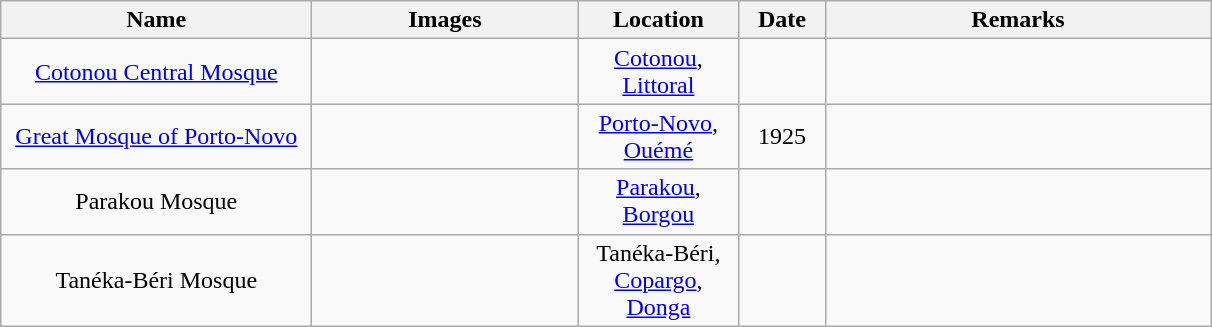<table class=wikitable style="text-align:center">
<tr>
<th align=left width=200px>Name</th>
<th align=center width=170px class=unsortable>Images</th>
<th align=left width=100px>Location</th>
<th align=left width=050px>Date</th>
<th align=left width=250px class=unsortable>Remarks</th>
</tr>
<tr>
<td><a href='#'>Cotonou Central Mosque</a></td>
<td></td>
<td><a href='#'>Cotonou</a>, <a href='#'>Littoral</a></td>
<td></td>
<td></td>
</tr>
<tr>
<td><a href='#'>Great Mosque of Porto-Novo</a></td>
<td></td>
<td><a href='#'>Porto-Novo</a>, <a href='#'>Ouémé</a></td>
<td>1925</td>
<td></td>
</tr>
<tr>
<td>Parakou Mosque</td>
<td></td>
<td><a href='#'>Parakou</a>, <a href='#'>Borgou</a></td>
<td></td>
<td></td>
</tr>
<tr>
<td>Tanéka-Béri Mosque</td>
<td></td>
<td>Tanéka-Béri, <a href='#'>Copargo</a>, <a href='#'>Donga</a></td>
<td></td>
<td></td>
</tr>
</table>
